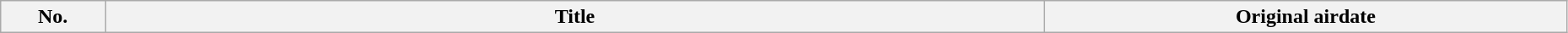<table class="wikitable plainrowheaders" style="width:98%;">
<tr>
<th width="5%">No.</th>
<th width="45%">Title</th>
<th width="25%">Original airdate<br>





</th>
</tr>
</table>
